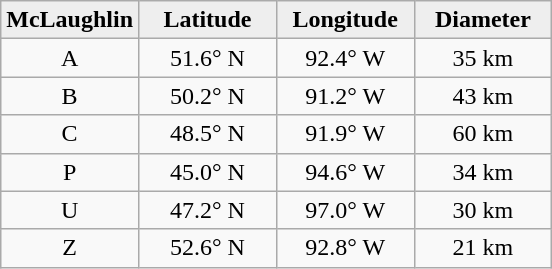<table class="wikitable">
<tr>
<th width="25%" style="background:#eeeeee;">McLaughlin</th>
<th width="25%" style="background:#eeeeee;">Latitude</th>
<th width="25%" style="background:#eeeeee;">Longitude</th>
<th width="25%" style="background:#eeeeee;">Diameter</th>
</tr>
<tr>
<td align="center">A</td>
<td align="center">51.6° N</td>
<td align="center">92.4° W</td>
<td align="center">35 km</td>
</tr>
<tr>
<td align="center">B</td>
<td align="center">50.2° N</td>
<td align="center">91.2° W</td>
<td align="center">43 km</td>
</tr>
<tr>
<td align="center">C</td>
<td align="center">48.5° N</td>
<td align="center">91.9° W</td>
<td align="center">60 km</td>
</tr>
<tr>
<td align="center">P</td>
<td align="center">45.0° N</td>
<td align="center">94.6° W</td>
<td align="center">34 km</td>
</tr>
<tr>
<td align="center">U</td>
<td align="center">47.2° N</td>
<td align="center">97.0° W</td>
<td align="center">30 km</td>
</tr>
<tr>
<td align="center">Z</td>
<td align="center">52.6° N</td>
<td align="center">92.8° W</td>
<td align="center">21 km</td>
</tr>
</table>
